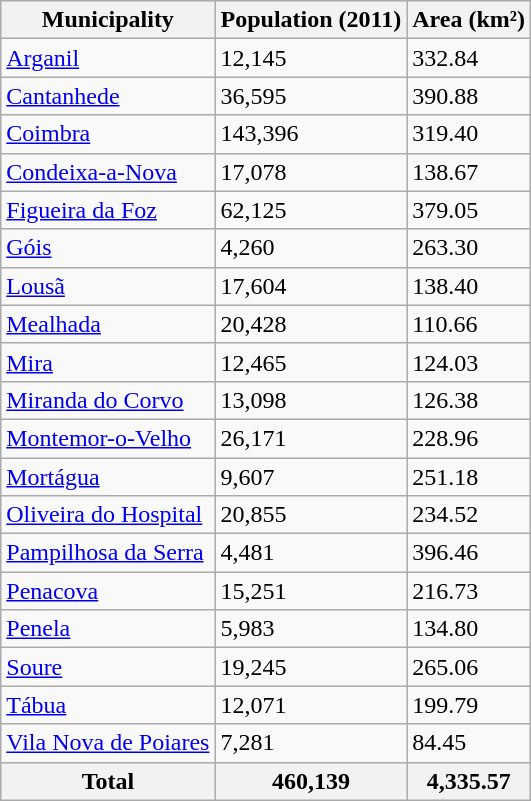<table class="wikitable sortable">
<tr>
<th>Municipality</th>
<th>Population (2011)</th>
<th>Area (km²)</th>
</tr>
<tr>
<td><a href='#'>Arganil</a></td>
<td>12,145</td>
<td>332.84</td>
</tr>
<tr>
<td><a href='#'>Cantanhede</a></td>
<td>36,595</td>
<td>390.88</td>
</tr>
<tr>
<td><a href='#'>Coimbra</a></td>
<td>143,396</td>
<td>319.40</td>
</tr>
<tr>
<td><a href='#'>Condeixa-a-Nova</a></td>
<td>17,078</td>
<td>138.67</td>
</tr>
<tr>
<td><a href='#'>Figueira da Foz</a></td>
<td>62,125</td>
<td>379.05</td>
</tr>
<tr>
<td><a href='#'>Góis</a></td>
<td>4,260</td>
<td>263.30</td>
</tr>
<tr>
<td><a href='#'>Lousã</a></td>
<td>17,604</td>
<td>138.40</td>
</tr>
<tr>
<td><a href='#'>Mealhada</a></td>
<td>20,428</td>
<td>110.66</td>
</tr>
<tr>
<td><a href='#'>Mira</a></td>
<td>12,465</td>
<td>124.03</td>
</tr>
<tr>
<td><a href='#'>Miranda do Corvo</a></td>
<td>13,098</td>
<td>126.38</td>
</tr>
<tr>
<td><a href='#'>Montemor-o-Velho</a></td>
<td>26,171</td>
<td>228.96</td>
</tr>
<tr>
<td><a href='#'>Mortágua</a></td>
<td>9,607</td>
<td>251.18</td>
</tr>
<tr>
<td><a href='#'>Oliveira do Hospital</a></td>
<td>20,855</td>
<td>234.52</td>
</tr>
<tr>
<td><a href='#'>Pampilhosa da Serra</a></td>
<td>4,481</td>
<td>396.46</td>
</tr>
<tr>
<td><a href='#'>Penacova</a></td>
<td>15,251</td>
<td>216.73</td>
</tr>
<tr>
<td><a href='#'>Penela</a></td>
<td>5,983</td>
<td>134.80</td>
</tr>
<tr>
<td><a href='#'>Soure</a></td>
<td>19,245</td>
<td>265.06</td>
</tr>
<tr>
<td><a href='#'>Tábua</a></td>
<td>12,071</td>
<td>199.79</td>
</tr>
<tr>
<td><a href='#'>Vila Nova de Poiares</a></td>
<td>7,281</td>
<td>84.45</td>
</tr>
<tr>
<th>Total</th>
<th>460,139</th>
<th>4,335.57</th>
</tr>
</table>
